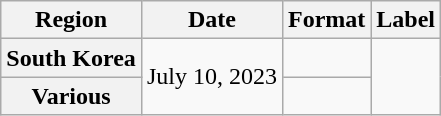<table class="wikitable plainrowheaders">
<tr>
<th scope="col">Region</th>
<th scope="col">Date</th>
<th scope="col">Format</th>
<th scope="col">Label</th>
</tr>
<tr>
<th scope="row">South Korea</th>
<td rowspan="2">July 10, 2023</td>
<td></td>
<td rowspan="2"></td>
</tr>
<tr>
<th scope="row">Various</th>
<td></td>
</tr>
</table>
